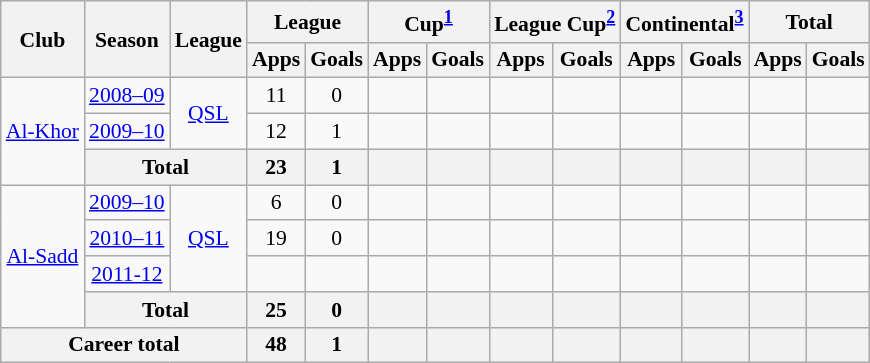<table class="wikitable" style="font-size:90%; text-align:center;">
<tr>
<th rowspan="2">Club</th>
<th rowspan="2">Season</th>
<th rowspan="2">League</th>
<th colspan="2">League</th>
<th colspan="2">Cup<sup><a href='#'>1</a></sup></th>
<th colspan="2">League Cup<sup><a href='#'>2</a></sup></th>
<th colspan="2">Continental<sup><a href='#'>3</a></sup></th>
<th colspan="2">Total</th>
</tr>
<tr>
<th>Apps</th>
<th>Goals</th>
<th>Apps</th>
<th>Goals</th>
<th>Apps</th>
<th>Goals</th>
<th>Apps</th>
<th>Goals</th>
<th>Apps</th>
<th>Goals</th>
</tr>
<tr>
<td rowspan="3"><a href='#'>Al-Khor</a></td>
<td><a href='#'>2008–09</a></td>
<td rowspan="2" valign="center"><a href='#'>QSL</a></td>
<td>11</td>
<td>0</td>
<td></td>
<td></td>
<td></td>
<td></td>
<td></td>
<td></td>
<td></td>
<td></td>
</tr>
<tr>
<td><a href='#'>2009–10</a></td>
<td>12</td>
<td>1</td>
<td></td>
<td></td>
<td></td>
<td></td>
<td></td>
<td></td>
<td></td>
<td></td>
</tr>
<tr>
<th colspan="2">Total</th>
<th>23</th>
<th>1</th>
<th></th>
<th></th>
<th></th>
<th></th>
<th></th>
<th></th>
<th></th>
<th></th>
</tr>
<tr>
<td rowspan="4"><a href='#'>Al-Sadd</a></td>
<td><a href='#'>2009–10</a></td>
<td rowspan="3" valign="center"><a href='#'>QSL</a></td>
<td>6</td>
<td>0</td>
<td></td>
<td></td>
<td></td>
<td></td>
<td></td>
<td></td>
<td></td>
<td></td>
</tr>
<tr>
<td><a href='#'>2010–11</a></td>
<td>19</td>
<td>0</td>
<td></td>
<td></td>
<td></td>
<td></td>
<td></td>
<td></td>
<td></td>
<td></td>
</tr>
<tr>
<td><a href='#'>2011-12</a></td>
<td></td>
<td></td>
<td></td>
<td></td>
<td></td>
<td></td>
<td></td>
<td></td>
<td></td>
<td></td>
</tr>
<tr>
<th colspan="2">Total</th>
<th>25</th>
<th>0</th>
<th></th>
<th></th>
<th></th>
<th></th>
<th></th>
<th></th>
<th></th>
<th></th>
</tr>
<tr>
<th colspan="3">Career total</th>
<th>48</th>
<th>1</th>
<th></th>
<th></th>
<th></th>
<th></th>
<th></th>
<th></th>
<th></th>
<th></th>
</tr>
</table>
